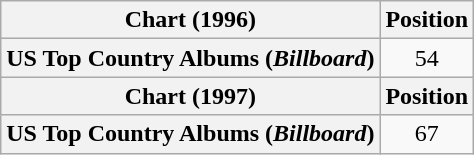<table class="wikitable plainrowheaders" style="text-align:center">
<tr>
<th scope="col">Chart (1996)</th>
<th scope="col">Position</th>
</tr>
<tr>
<th scope="row">US Top Country Albums (<em>Billboard</em>)</th>
<td>54</td>
</tr>
<tr>
<th scope="col">Chart (1997)</th>
<th scope="col">Position</th>
</tr>
<tr>
<th scope="row">US Top Country Albums (<em>Billboard</em>)</th>
<td>67</td>
</tr>
</table>
